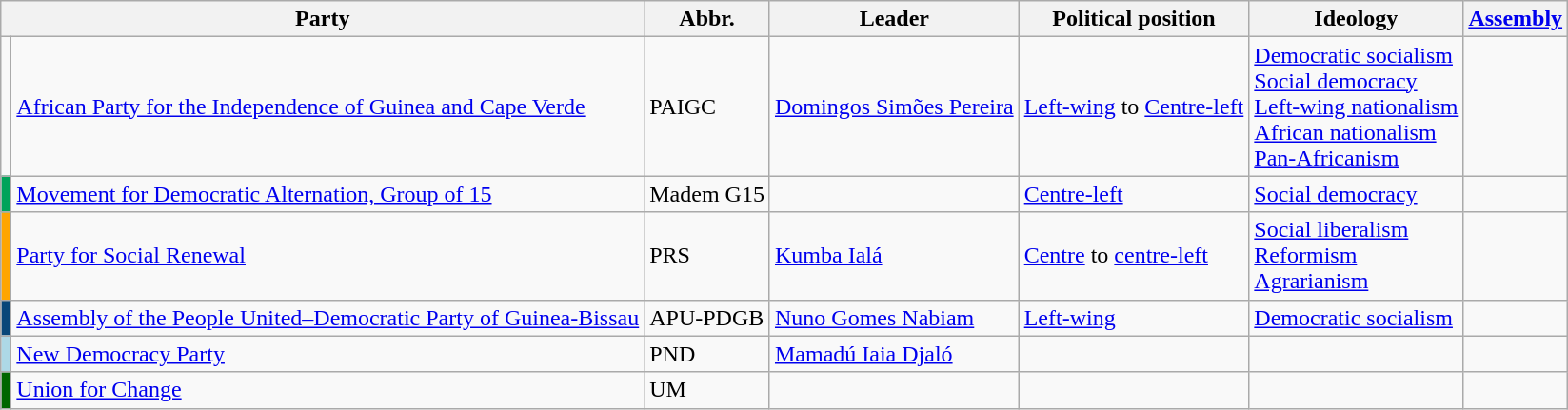<table class="wikitable centre">
<tr>
<th colspan=2>Party</th>
<th>Abbr.</th>
<th>Leader</th>
<th>Political position</th>
<th>Ideology</th>
<th><a href='#'>Assembly</a></th>
</tr>
<tr>
<td bgcolor=></td>
<td><a href='#'>African Party for the Independence of Guinea and Cape Verde</a><br><small></small></td>
<td>PAIGC</td>
<td><a href='#'>Domingos Simões Pereira</a></td>
<td><a href='#'>Left-wing</a> to <a href='#'>Centre-left</a></td>
<td><a href='#'>Democratic socialism</a><br><a href='#'>Social democracy</a><br><a href='#'>Left-wing nationalism</a><br><a href='#'>African nationalism</a><br><a href='#'>Pan-Africanism</a></td>
<td></td>
</tr>
<tr>
<td bgcolor=#01A35A></td>
<td><a href='#'>Movement for Democratic Alternation, Group of 15</a><br><small></small></td>
<td>Madem G15</td>
<td></td>
<td><a href='#'>Centre-left</a></td>
<td><a href='#'>Social democracy</a></td>
<td></td>
</tr>
<tr>
<td bgcolor=#FFA500></td>
<td><a href='#'>Party for Social Renewal</a><br><small></small></td>
<td>PRS</td>
<td><a href='#'>Kumba Ialá</a></td>
<td><a href='#'>Centre</a> to <a href='#'>centre-left</a></td>
<td><a href='#'>Social liberalism</a><br><a href='#'>Reformism</a><br><a href='#'>Agrarianism</a></td>
<td></td>
</tr>
<tr>
<td bgcolor=#094779></td>
<td><a href='#'>Assembly of the People United–Democratic Party of Guinea-Bissau</a><br><small></small></td>
<td>APU-PDGB</td>
<td><a href='#'>Nuno Gomes Nabiam</a></td>
<td><a href='#'>Left-wing</a></td>
<td><a href='#'>Democratic socialism</a></td>
<td></td>
</tr>
<tr>
<td bgcolor=#ADD8E6></td>
<td><a href='#'>New Democracy Party</a><br><small></small></td>
<td>PND</td>
<td><a href='#'>Mamadú Iaia Djaló</a></td>
<td></td>
<td></td>
<td></td>
</tr>
<tr>
<td bgcolor=#006600></td>
<td><a href='#'>Union for Change</a><br><small></small></td>
<td>UM</td>
<td></td>
<td></td>
<td></td>
<td></td>
</tr>
</table>
